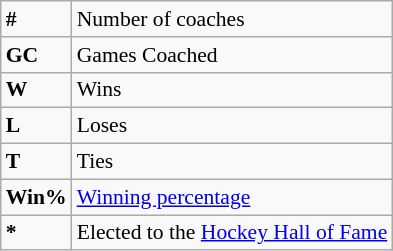<table class="wikitable" style="font-size:90%;">
<tr>
<td><strong>#</strong></td>
<td>Number of coaches</td>
</tr>
<tr>
<td><strong>GC</strong></td>
<td>Games Coached</td>
</tr>
<tr>
<td><strong>W</strong></td>
<td>Wins</td>
</tr>
<tr>
<td><strong>L</strong></td>
<td>Loses</td>
</tr>
<tr>
<td><strong>T</strong></td>
<td>Ties</td>
</tr>
<tr>
<td><strong>Win%</strong></td>
<td><a href='#'>Winning percentage</a></td>
</tr>
<tr>
<td><strong>*</strong></td>
<td>Elected to the <a href='#'>Hockey Hall of Fame</a></td>
</tr>
</table>
